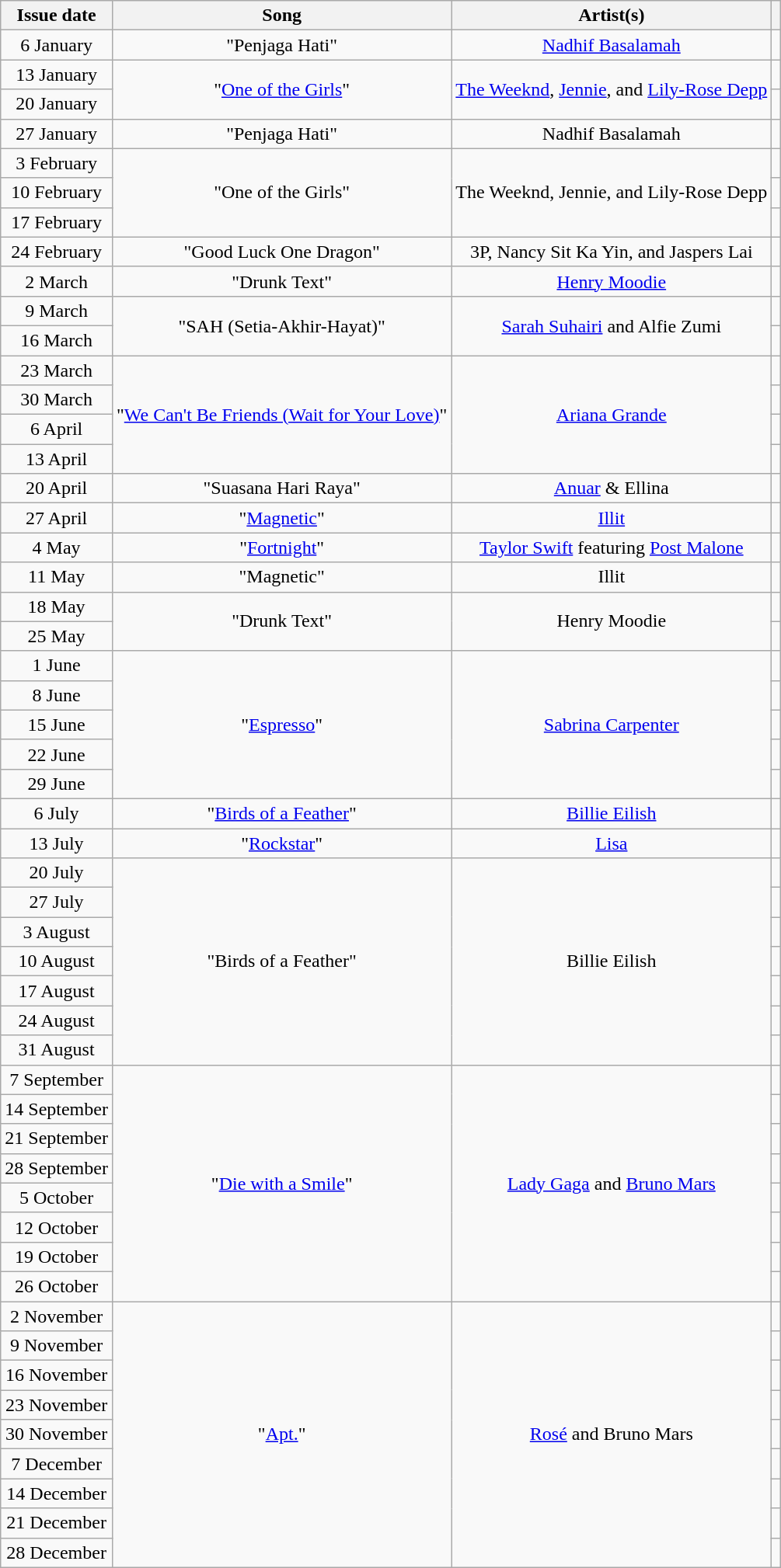<table class="wikitable" style="text-align: center;">
<tr>
<th style="text-align: center;">Issue date</th>
<th style="text-align: center;">Song</th>
<th>Artist(s)</th>
<th></th>
</tr>
<tr>
<td>6 January</td>
<td>"Penjaga Hati"</td>
<td><a href='#'>Nadhif Basalamah</a></td>
<td></td>
</tr>
<tr>
<td>13 January</td>
<td rowspan="2">"<a href='#'>One of the Girls</a>"</td>
<td rowspan="2"><a href='#'>The Weeknd</a>, <a href='#'>Jennie</a>, and <a href='#'>Lily-Rose Depp</a></td>
<td></td>
</tr>
<tr>
<td>20 January</td>
<td></td>
</tr>
<tr>
<td>27 January</td>
<td>"Penjaga Hati"</td>
<td>Nadhif Basalamah</td>
<td></td>
</tr>
<tr>
<td>3 February</td>
<td rowspan="3">"One of the Girls"</td>
<td rowspan="3">The Weeknd, Jennie, and Lily-Rose Depp</td>
<td></td>
</tr>
<tr>
<td>10 February</td>
<td></td>
</tr>
<tr>
<td>17 February</td>
<td></td>
</tr>
<tr>
<td>24 February</td>
<td rowspan="1">"Good Luck One Dragon"</td>
<td rowspan="1"> 3P, Nancy Sit Ka Yin, and Jaspers Lai</td>
<td></td>
</tr>
<tr>
<td>2 March</td>
<td rowspan="1">"Drunk Text"</td>
<td rowspan="1"><a href='#'>Henry Moodie</a></td>
<td></td>
</tr>
<tr>
<td>9 March</td>
<td rowspan="2">"SAH (Setia-Akhir-Hayat)"</td>
<td rowspan="2"> <a href='#'>Sarah Suhairi</a> and Alfie Zumi</td>
<td></td>
</tr>
<tr>
<td>16 March</td>
<td></td>
</tr>
<tr>
<td>23 March</td>
<td rowspan="4">"<a href='#'>We Can't Be Friends (Wait for Your Love)</a>"</td>
<td rowspan="4"><a href='#'>Ariana Grande</a></td>
<td></td>
</tr>
<tr>
<td>30 March</td>
<td></td>
</tr>
<tr>
<td>6 April</td>
<td></td>
</tr>
<tr>
<td>13 April</td>
<td></td>
</tr>
<tr>
<td>20 April</td>
<td rowspan="1">"Suasana Hari Raya"</td>
<td rowspan="1"> <a href='#'>Anuar</a> & Ellina</td>
<td></td>
</tr>
<tr>
<td>27 April</td>
<td rowspan="1">"<a href='#'>Magnetic</a>"</td>
<td rowspan="1"><a href='#'>Illit</a></td>
<td></td>
</tr>
<tr>
<td>4 May</td>
<td rowspan="1">"<a href='#'>Fortnight</a>"</td>
<td rowspan="1"><a href='#'>Taylor Swift</a> featuring <a href='#'>Post Malone</a></td>
<td></td>
</tr>
<tr>
<td>11 May</td>
<td rowspan="1">"Magnetic"</td>
<td rowspan="1">Illit</td>
<td></td>
</tr>
<tr>
<td>18 May</td>
<td rowspan="2">"Drunk Text"</td>
<td rowspan="2">Henry Moodie</td>
<td></td>
</tr>
<tr>
<td>25 May</td>
<td></td>
</tr>
<tr>
<td>1 June</td>
<td rowspan="5">"<a href='#'>Espresso</a>"</td>
<td rowspan="5"><a href='#'>Sabrina Carpenter</a></td>
<td></td>
</tr>
<tr>
<td>8 June</td>
<td></td>
</tr>
<tr>
<td>15 June</td>
<td></td>
</tr>
<tr>
<td>22 June</td>
<td></td>
</tr>
<tr>
<td>29 June</td>
<td></td>
</tr>
<tr>
<td>6 July</td>
<td rowspan="1">"<a href='#'>Birds of a Feather</a>"</td>
<td rowspan="1"><a href='#'>Billie Eilish</a></td>
<td></td>
</tr>
<tr>
<td>13 July</td>
<td rowspan="1">"<a href='#'>Rockstar</a>"</td>
<td rowspan="1"><a href='#'>Lisa</a></td>
<td></td>
</tr>
<tr>
<td>20 July</td>
<td rowspan="7">"Birds of a Feather"</td>
<td rowspan="7">Billie Eilish</td>
<td></td>
</tr>
<tr>
<td>27 July</td>
<td></td>
</tr>
<tr>
<td>3 August</td>
<td></td>
</tr>
<tr>
<td>10 August</td>
<td></td>
</tr>
<tr>
<td>17 August</td>
<td></td>
</tr>
<tr>
<td>24 August</td>
<td></td>
</tr>
<tr>
<td>31 August</td>
<td></td>
</tr>
<tr>
<td>7 September</td>
<td rowspan="8">"<a href='#'>Die with a Smile</a>"</td>
<td rowspan="8"><a href='#'>Lady Gaga</a> and <a href='#'>Bruno Mars</a></td>
<td></td>
</tr>
<tr>
<td>14 September</td>
<td></td>
</tr>
<tr>
<td>21 September</td>
<td></td>
</tr>
<tr>
<td>28 September</td>
<td></td>
</tr>
<tr>
<td>5 October</td>
<td></td>
</tr>
<tr>
<td>12 October</td>
<td></td>
</tr>
<tr>
<td>19 October</td>
<td></td>
</tr>
<tr>
<td>26 October</td>
<td></td>
</tr>
<tr>
<td>2 November</td>
<td rowspan="9">"<a href='#'>Apt.</a>"</td>
<td rowspan="9"><a href='#'>Rosé</a> and Bruno Mars</td>
<td></td>
</tr>
<tr>
<td>9 November</td>
<td></td>
</tr>
<tr>
<td>16 November</td>
<td></td>
</tr>
<tr>
<td>23 November</td>
<td></td>
</tr>
<tr>
<td>30 November</td>
<td></td>
</tr>
<tr>
<td>7 December</td>
<td></td>
</tr>
<tr>
<td>14 December</td>
<td></td>
</tr>
<tr>
<td>21 December</td>
<td></td>
</tr>
<tr>
<td>28 December</td>
<td></td>
</tr>
</table>
